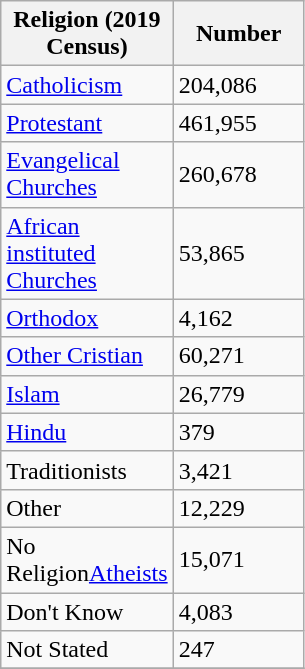<table class="wikitable">
<tr>
<th style="width:100px;">Religion (2019 Census)</th>
<th style="width:80px;">Number</th>
</tr>
<tr>
<td><a href='#'>Catholicism</a></td>
<td>204,086</td>
</tr>
<tr>
<td><a href='#'>Protestant</a></td>
<td>461,955</td>
</tr>
<tr>
<td><a href='#'>Evangelical Churches</a></td>
<td>260,678</td>
</tr>
<tr>
<td><a href='#'>African instituted Churches</a></td>
<td>53,865</td>
</tr>
<tr>
<td><a href='#'>Orthodox</a></td>
<td>4,162</td>
</tr>
<tr>
<td><a href='#'>Other Cristian</a></td>
<td>60,271</td>
</tr>
<tr>
<td><a href='#'>Islam</a></td>
<td>26,779</td>
</tr>
<tr>
<td><a href='#'>Hindu</a></td>
<td>379</td>
</tr>
<tr>
<td>Traditionists</td>
<td>3,421</td>
</tr>
<tr>
<td>Other</td>
<td>12,229</td>
</tr>
<tr>
<td>No Religion<a href='#'>Atheists</a></td>
<td>15,071</td>
</tr>
<tr>
<td>Don't Know</td>
<td>4,083</td>
</tr>
<tr>
<td>Not Stated</td>
<td>247</td>
</tr>
<tr>
</tr>
</table>
